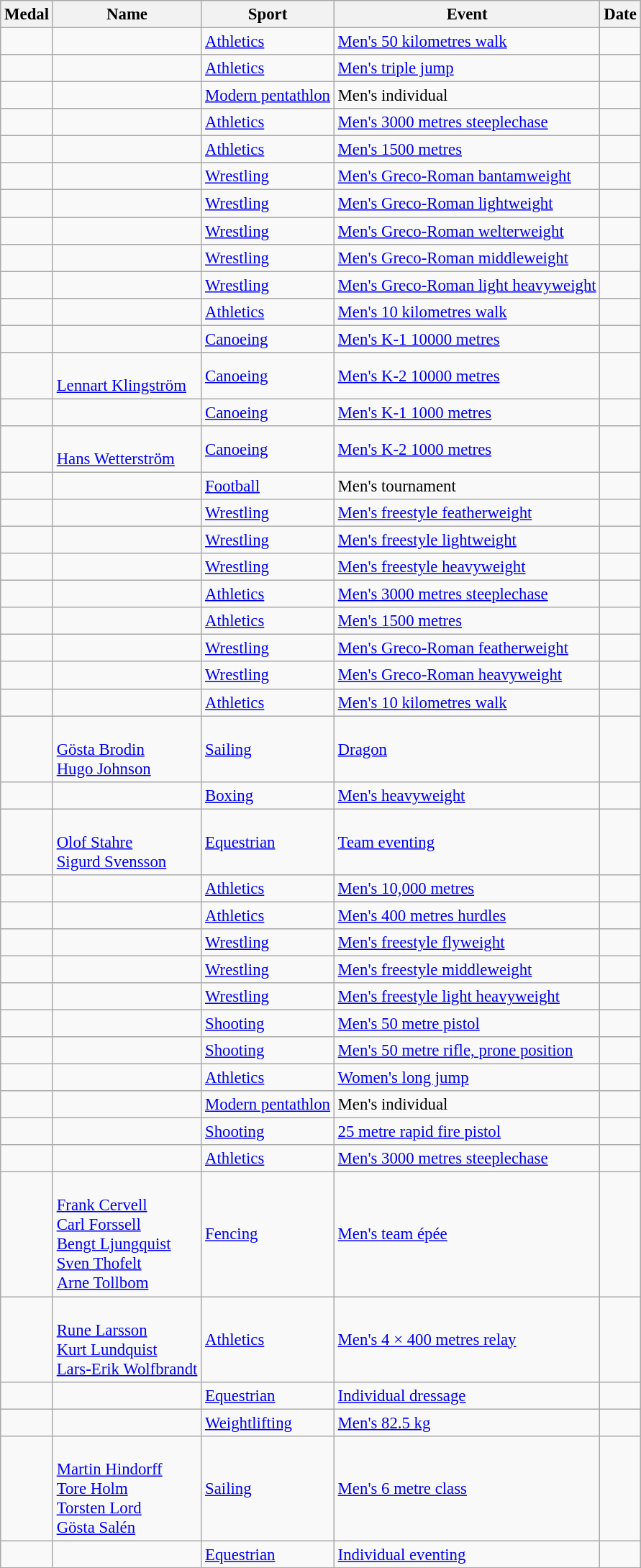<table class="wikitable sortable" style="font-size: 95%;">
<tr>
<th>Medal</th>
<th>Name</th>
<th>Sport</th>
<th>Event</th>
<th>Date</th>
</tr>
<tr>
<td></td>
<td></td>
<td><a href='#'>Athletics</a></td>
<td><a href='#'>Men's 50 kilometres walk</a></td>
<td></td>
</tr>
<tr>
<td></td>
<td></td>
<td><a href='#'>Athletics</a></td>
<td><a href='#'>Men's triple jump</a></td>
<td></td>
</tr>
<tr>
<td></td>
<td></td>
<td><a href='#'>Modern pentathlon</a></td>
<td>Men's individual</td>
<td></td>
</tr>
<tr>
<td></td>
<td></td>
<td><a href='#'>Athletics</a></td>
<td><a href='#'>Men's 3000 metres steeplechase</a></td>
<td></td>
</tr>
<tr>
<td></td>
<td></td>
<td><a href='#'>Athletics</a></td>
<td><a href='#'>Men's 1500 metres</a></td>
<td></td>
</tr>
<tr>
<td></td>
<td></td>
<td><a href='#'>Wrestling</a></td>
<td><a href='#'>Men's Greco-Roman bantamweight</a></td>
<td></td>
</tr>
<tr>
<td></td>
<td></td>
<td><a href='#'>Wrestling</a></td>
<td><a href='#'>Men's Greco-Roman lightweight</a></td>
<td></td>
</tr>
<tr>
<td></td>
<td></td>
<td><a href='#'>Wrestling</a></td>
<td><a href='#'>Men's Greco-Roman welterweight</a></td>
<td></td>
</tr>
<tr>
<td></td>
<td></td>
<td><a href='#'>Wrestling</a></td>
<td><a href='#'>Men's Greco-Roman middleweight</a></td>
<td></td>
</tr>
<tr>
<td></td>
<td></td>
<td><a href='#'>Wrestling</a></td>
<td><a href='#'>Men's Greco-Roman light heavyweight</a></td>
<td></td>
</tr>
<tr>
<td></td>
<td></td>
<td><a href='#'>Athletics</a></td>
<td><a href='#'>Men's 10 kilometres walk</a></td>
<td></td>
</tr>
<tr>
<td></td>
<td></td>
<td><a href='#'>Canoeing</a></td>
<td><a href='#'>Men's K-1 10000 metres</a></td>
<td></td>
</tr>
<tr>
<td></td>
<td><br><a href='#'>Lennart Klingström</a></td>
<td><a href='#'>Canoeing</a></td>
<td><a href='#'>Men's K-2 10000 metres</a></td>
<td></td>
</tr>
<tr>
<td></td>
<td></td>
<td><a href='#'>Canoeing</a></td>
<td><a href='#'>Men's K-1 1000 metres</a></td>
<td></td>
</tr>
<tr>
<td></td>
<td><br><a href='#'>Hans Wetterström</a></td>
<td><a href='#'>Canoeing</a></td>
<td><a href='#'>Men's K-2 1000 metres</a></td>
<td></td>
</tr>
<tr>
<td></td>
<td></td>
<td><a href='#'>Football</a></td>
<td>Men's tournament</td>
<td></td>
</tr>
<tr>
<td></td>
<td></td>
<td><a href='#'>Wrestling</a></td>
<td><a href='#'>Men's freestyle featherweight</a></td>
<td></td>
</tr>
<tr>
<td></td>
<td></td>
<td><a href='#'>Wrestling</a></td>
<td><a href='#'>Men's freestyle lightweight</a></td>
<td></td>
</tr>
<tr>
<td></td>
<td></td>
<td><a href='#'>Wrestling</a></td>
<td><a href='#'>Men's freestyle heavyweight</a></td>
<td></td>
</tr>
<tr>
<td></td>
<td></td>
<td><a href='#'>Athletics</a></td>
<td><a href='#'>Men's 3000 metres steeplechase</a></td>
<td></td>
</tr>
<tr>
<td></td>
<td></td>
<td><a href='#'>Athletics</a></td>
<td><a href='#'>Men's 1500 metres</a></td>
<td></td>
</tr>
<tr>
<td></td>
<td></td>
<td><a href='#'>Wrestling</a></td>
<td><a href='#'>Men's Greco-Roman featherweight</a></td>
<td></td>
</tr>
<tr>
<td></td>
<td></td>
<td><a href='#'>Wrestling</a></td>
<td><a href='#'>Men's Greco-Roman heavyweight</a></td>
<td></td>
</tr>
<tr>
<td></td>
<td></td>
<td><a href='#'>Athletics</a></td>
<td><a href='#'>Men's 10 kilometres walk</a></td>
<td></td>
</tr>
<tr>
<td></td>
<td><br><a href='#'>Gösta Brodin</a><br><a href='#'>Hugo Johnson</a></td>
<td><a href='#'>Sailing</a></td>
<td><a href='#'>Dragon</a></td>
<td></td>
</tr>
<tr>
<td></td>
<td></td>
<td><a href='#'>Boxing</a></td>
<td><a href='#'>Men's heavyweight</a></td>
<td></td>
</tr>
<tr>
<td></td>
<td><br><a href='#'>Olof Stahre</a><br><a href='#'>Sigurd Svensson</a></td>
<td><a href='#'>Equestrian</a></td>
<td><a href='#'>Team eventing</a></td>
<td></td>
</tr>
<tr>
<td></td>
<td></td>
<td><a href='#'>Athletics</a></td>
<td><a href='#'>Men's 10,000 metres</a></td>
<td></td>
</tr>
<tr>
<td></td>
<td></td>
<td><a href='#'>Athletics</a></td>
<td><a href='#'>Men's 400 metres hurdles</a></td>
<td></td>
</tr>
<tr>
<td></td>
<td></td>
<td><a href='#'>Wrestling</a></td>
<td><a href='#'>Men's freestyle flyweight</a></td>
<td></td>
</tr>
<tr>
<td></td>
<td></td>
<td><a href='#'>Wrestling</a></td>
<td><a href='#'>Men's freestyle middleweight</a></td>
<td></td>
</tr>
<tr>
<td></td>
<td></td>
<td><a href='#'>Wrestling</a></td>
<td><a href='#'>Men's freestyle light heavyweight</a></td>
<td></td>
</tr>
<tr>
<td></td>
<td></td>
<td><a href='#'>Shooting</a></td>
<td><a href='#'>Men's 50 metre pistol</a></td>
<td></td>
</tr>
<tr>
<td></td>
<td></td>
<td><a href='#'>Shooting</a></td>
<td><a href='#'>Men's 50 metre rifle, prone position</a></td>
<td></td>
</tr>
<tr>
<td></td>
<td></td>
<td><a href='#'>Athletics</a></td>
<td><a href='#'>Women's long jump</a></td>
<td></td>
</tr>
<tr>
<td></td>
<td></td>
<td><a href='#'>Modern pentathlon</a></td>
<td>Men's individual</td>
<td></td>
</tr>
<tr>
<td></td>
<td></td>
<td><a href='#'>Shooting</a></td>
<td><a href='#'>25 metre rapid fire pistol</a></td>
<td></td>
</tr>
<tr>
<td></td>
<td></td>
<td><a href='#'>Athletics</a></td>
<td><a href='#'>Men's 3000 metres steeplechase</a></td>
<td></td>
</tr>
<tr>
<td></td>
<td><br><a href='#'>Frank Cervell</a><br><a href='#'>Carl Forssell</a><br><a href='#'>Bengt Ljungquist</a><br><a href='#'>Sven Thofelt</a><br><a href='#'>Arne Tollbom</a></td>
<td><a href='#'>Fencing</a></td>
<td><a href='#'>Men's team épée</a></td>
<td></td>
</tr>
<tr>
<td></td>
<td><br><a href='#'>Rune Larsson</a><br><a href='#'>Kurt Lundquist</a><br><a href='#'>Lars-Erik Wolfbrandt</a></td>
<td><a href='#'>Athletics</a></td>
<td><a href='#'>Men's 4 × 400 metres relay</a></td>
<td></td>
</tr>
<tr>
<td></td>
<td></td>
<td><a href='#'>Equestrian</a></td>
<td><a href='#'>Individual dressage</a></td>
<td></td>
</tr>
<tr>
<td></td>
<td></td>
<td><a href='#'>Weightlifting</a></td>
<td><a href='#'>Men's 82.5 kg</a></td>
<td></td>
</tr>
<tr>
<td></td>
<td><br><a href='#'>Martin Hindorff</a><br><a href='#'>Tore Holm</a><br><a href='#'>Torsten Lord</a><br><a href='#'>Gösta Salén</a></td>
<td><a href='#'>Sailing</a></td>
<td><a href='#'>Men's 6 metre class</a></td>
<td></td>
</tr>
<tr>
<td></td>
<td></td>
<td><a href='#'>Equestrian</a></td>
<td><a href='#'>Individual eventing</a></td>
<td></td>
</tr>
</table>
